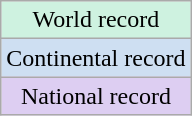<table class="wikitable" style="text-align: center;">
<tr>
<td bgcolor="#CEF2E0">World record</td>
</tr>
<tr>
<td bgcolor="#CEDFF2">Continental record</td>
</tr>
<tr>
<td bgcolor="DDCEF2">National record</td>
</tr>
</table>
